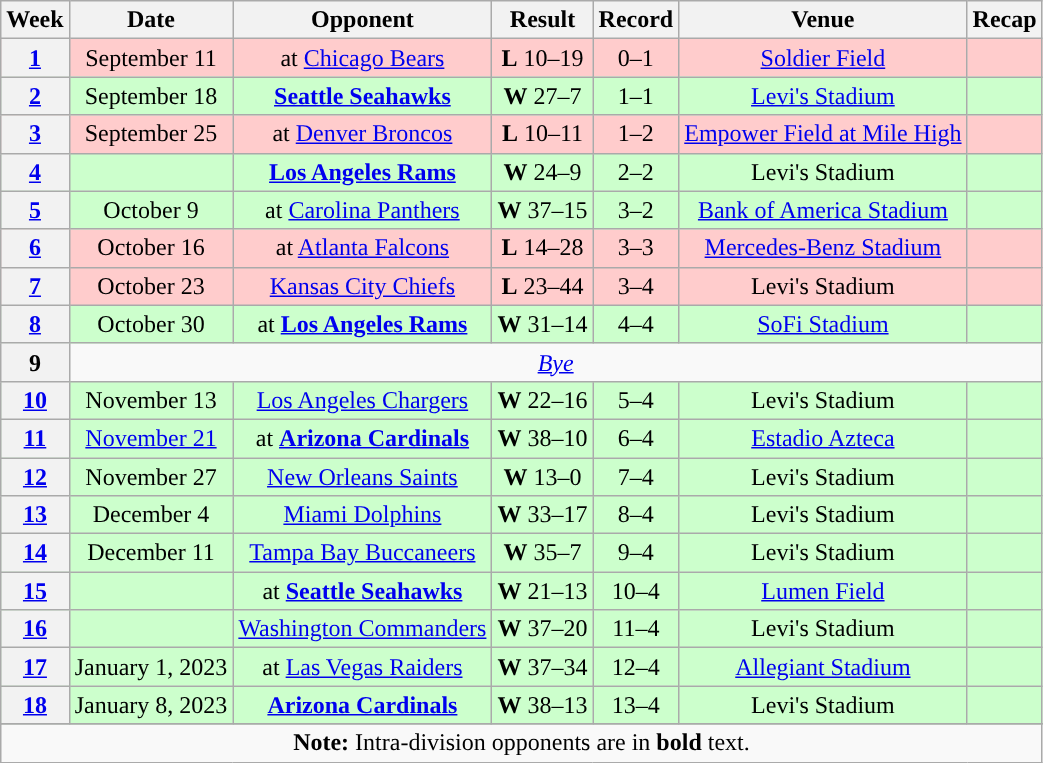<table class="wikitable" style="text-align:center">
<tr>
<th>Week</th>
<th>Date</th>
<th>Opponent</th>
<th>Result</th>
<th>Record</th>
<th>Venue</th>
<th>Recap</th>
</tr>
<tr style="background:#fcc">
<th><a href='#'>1</a></th>
<td>September 11</td>
<td>at <a href='#'>Chicago Bears</a></td>
<td><strong>L</strong> 10–19</td>
<td>0–1</td>
<td><a href='#'>Soldier Field</a></td>
<td></td>
</tr>
<tr style="background:#cfc">
<th><a href='#'>2</a></th>
<td>September 18</td>
<td><strong><a href='#'>Seattle Seahawks</a></strong></td>
<td><strong>W</strong> 27–7</td>
<td>1–1</td>
<td><a href='#'>Levi's Stadium</a></td>
<td></td>
</tr>
<tr style="background:#fcc">
<th><a href='#'>3</a></th>
<td>September 25</td>
<td>at <a href='#'>Denver Broncos</a></td>
<td><strong>L</strong> 10–11</td>
<td>1–2</td>
<td><a href='#'>Empower Field at Mile High</a></td>
<td></td>
</tr>
<tr style="background:#cfc">
<th><a href='#'>4</a></th>
<td></td>
<td><strong><a href='#'>Los Angeles Rams</a></strong></td>
<td><strong>W</strong> 24–9</td>
<td>2–2</td>
<td>Levi's Stadium</td>
<td></td>
</tr>
<tr style="background:#cfc">
<th><a href='#'>5</a></th>
<td>October 9</td>
<td>at <a href='#'>Carolina Panthers</a></td>
<td><strong>W</strong> 37–15</td>
<td>3–2</td>
<td><a href='#'>Bank of America Stadium</a></td>
<td></td>
</tr>
<tr style="background:#fcc">
<th><a href='#'>6</a></th>
<td>October 16</td>
<td>at <a href='#'>Atlanta Falcons</a></td>
<td><strong>L</strong> 14–28</td>
<td>3–3</td>
<td><a href='#'>Mercedes-Benz Stadium</a></td>
<td></td>
</tr>
<tr style="background:#fcc">
<th><a href='#'>7</a></th>
<td>October 23</td>
<td><a href='#'>Kansas City Chiefs</a></td>
<td><strong>L</strong> 23–44</td>
<td>3–4</td>
<td>Levi's Stadium</td>
<td></td>
</tr>
<tr style="background:#cfc">
<th><a href='#'>8</a></th>
<td>October 30</td>
<td>at <strong><a href='#'>Los Angeles Rams</a></strong></td>
<td><strong>W</strong> 31–14</td>
<td>4–4</td>
<td><a href='#'>SoFi Stadium</a></td>
<td></td>
</tr>
<tr>
<th>9</th>
<td colspan="6"><em><a href='#'>Bye</a></em></td>
</tr>
<tr style="background:#cfc">
<th><a href='#'>10</a></th>
<td>November 13</td>
<td><a href='#'>Los Angeles Chargers</a></td>
<td><strong>W</strong> 22–16</td>
<td>5–4</td>
<td>Levi's Stadium</td>
<td></td>
</tr>
<tr style="background:#cfc">
<th><a href='#'>11</a></th>
<td><a href='#'>November 21</a></td>
<td>at <strong><a href='#'>Arizona Cardinals</a></strong></td>
<td><strong>W</strong> 38–10</td>
<td>6–4</td>
<td> <a href='#'>Estadio Azteca</a> </td>
<td></td>
</tr>
<tr style="background:#cfc">
<th><a href='#'>12</a></th>
<td>November 27</td>
<td><a href='#'>New Orleans Saints</a></td>
<td><strong>W</strong> 13–0</td>
<td>7–4</td>
<td>Levi's Stadium</td>
<td></td>
</tr>
<tr style="background:#cfc">
<th><a href='#'>13</a></th>
<td>December 4</td>
<td><a href='#'>Miami Dolphins</a></td>
<td><strong>W</strong> 33–17</td>
<td>8–4</td>
<td>Levi's Stadium</td>
<td></td>
</tr>
<tr style="background:#cfc">
<th><a href='#'>14</a></th>
<td>December 11</td>
<td><a href='#'>Tampa Bay Buccaneers</a></td>
<td><strong>W</strong> 35–7</td>
<td>9–4</td>
<td>Levi's Stadium</td>
<td></td>
</tr>
<tr style="background:#cfc">
<th><a href='#'>15</a></th>
<td></td>
<td>at <strong><a href='#'>Seattle Seahawks</a></strong></td>
<td><strong>W</strong> 21–13</td>
<td>10–4</td>
<td><a href='#'>Lumen Field</a></td>
<td></td>
</tr>
<tr style="background:#cfc">
<th><a href='#'>16</a></th>
<td></td>
<td><a href='#'>Washington Commanders</a></td>
<td><strong>W</strong> 37–20</td>
<td>11–4</td>
<td>Levi's Stadium</td>
<td></td>
</tr>
<tr style="background:#cfc">
<th><a href='#'>17</a></th>
<td>January 1, 2023</td>
<td>at <a href='#'>Las Vegas Raiders</a></td>
<td><strong>W</strong> 37–34 </td>
<td>12–4</td>
<td><a href='#'>Allegiant Stadium</a></td>
<td></td>
</tr>
<tr style="background:#cfc">
<th><a href='#'>18</a></th>
<td>January 8, 2023</td>
<td><strong><a href='#'>Arizona Cardinals</a></strong></td>
<td><strong>W</strong> 38–13</td>
<td>13–4</td>
<td>Levi's Stadium</td>
<td></td>
</tr>
<tr>
</tr>
<tr>
<td colspan="8"><strong>Note:</strong> Intra-division opponents are in <strong>bold</strong> text.</td>
</tr>
</table>
